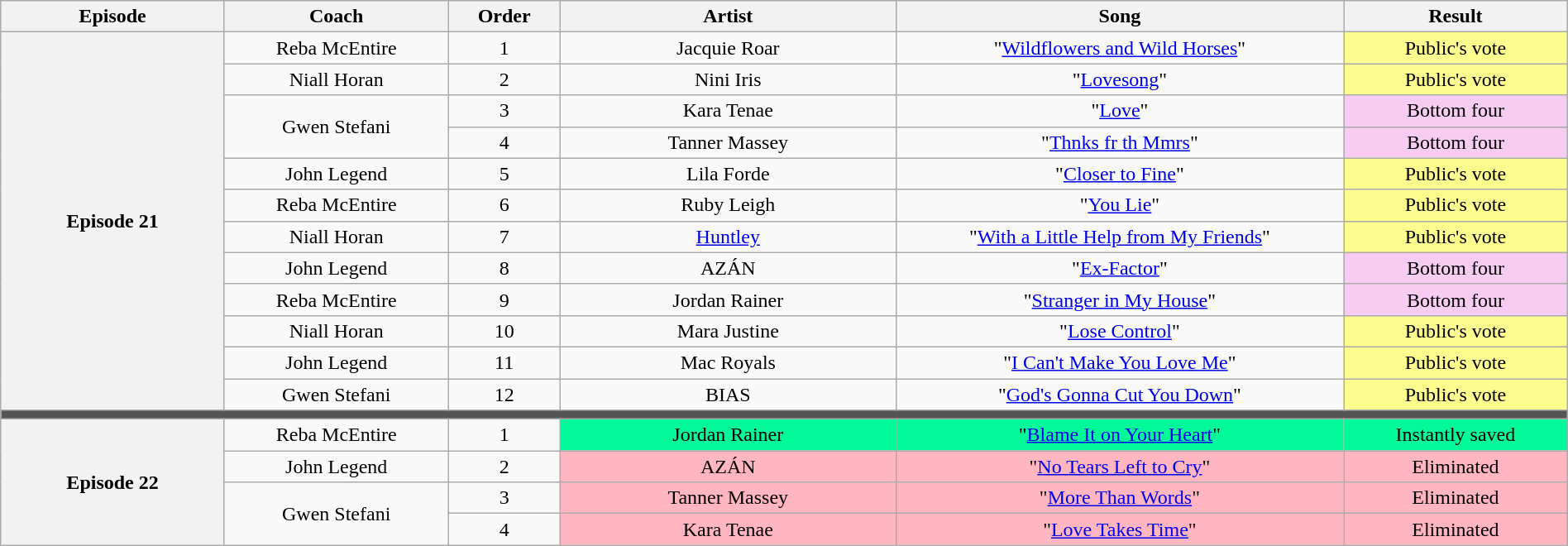<table class="wikitable" style="text-align:center; width:100%">
<tr>
<th style="width:10%">Episode</th>
<th style="width:10%">Coach</th>
<th style="width:05%">Order</th>
<th style="width:15%">Artist</th>
<th style="width:20%">Song</th>
<th style="width:10%">Result</th>
</tr>
<tr>
<th scope="row" rowspan="12">Episode 21<br></th>
<td>Reba McEntire</td>
<td>1</td>
<td>Jacquie Roar</td>
<td>"<a href='#'>Wildflowers and Wild Horses</a>"</td>
<td style="background:#fdfc8f">Public's vote</td>
</tr>
<tr>
<td>Niall Horan</td>
<td>2</td>
<td>Nini Iris</td>
<td>"<a href='#'>Lovesong</a>"</td>
<td style="background:#fdfc8f">Public's vote</td>
</tr>
<tr>
<td rowspan="2">Gwen Stefani</td>
<td>3</td>
<td>Kara Tenae</td>
<td>"<a href='#'>Love</a>"</td>
<td style="background:#f7ccf2">Bottom four</td>
</tr>
<tr>
<td>4</td>
<td>Tanner Massey</td>
<td>"<a href='#'>Thnks fr th Mmrs</a>"</td>
<td style="background:#f7ccf2">Bottom four</td>
</tr>
<tr>
<td>John Legend</td>
<td>5</td>
<td>Lila Forde</td>
<td>"<a href='#'>Closer to Fine</a>"</td>
<td style="background:#fdfc8f">Public's vote</td>
</tr>
<tr>
<td>Reba McEntire</td>
<td>6</td>
<td>Ruby Leigh</td>
<td>"<a href='#'>You Lie</a>"</td>
<td style="background:#fdfc8f">Public's vote</td>
</tr>
<tr>
<td>Niall Horan</td>
<td>7</td>
<td><a href='#'>Huntley</a></td>
<td>"<a href='#'>With a Little Help from My Friends</a>"</td>
<td style="background:#fdfc8f">Public's vote</td>
</tr>
<tr>
<td>John Legend</td>
<td>8</td>
<td>AZÁN</td>
<td>"<a href='#'>Ex-Factor</a>"</td>
<td style="background:#f7ccf2">Bottom four</td>
</tr>
<tr>
<td>Reba McEntire</td>
<td>9</td>
<td>Jordan Rainer</td>
<td>"<a href='#'>Stranger in My House</a>"</td>
<td style="background:#f7ccf2">Bottom four</td>
</tr>
<tr>
<td>Niall Horan</td>
<td>10</td>
<td>Mara Justine</td>
<td>"<a href='#'>Lose Control</a>"</td>
<td style="background:#fdfc8f">Public's vote</td>
</tr>
<tr>
<td>John Legend</td>
<td>11</td>
<td>Mac Royals</td>
<td>"<a href='#'>I Can't Make You Love Me</a>"</td>
<td style="background:#fdfc8f">Public's vote</td>
</tr>
<tr>
<td>Gwen Stefani</td>
<td>12</td>
<td>BIAS</td>
<td>"<a href='#'>God's Gonna Cut You Down</a>"</td>
<td style="background:#fdfc8f">Public's vote</td>
</tr>
<tr>
<td colspan="8" style="background:#555"></td>
</tr>
<tr>
<th rowspan="4" scope="row">Episode 22<br></th>
<td>Reba McEntire</td>
<td>1</td>
<td style="background:#00fa9a">Jordan Rainer</td>
<td style="background:#00fa9a">"<a href='#'>Blame It on Your Heart</a>"</td>
<td style="background:#00fa9a">Instantly saved</td>
</tr>
<tr>
<td>John Legend</td>
<td>2</td>
<td style="background:lightpink">AZÁN</td>
<td style="background:lightpink">"<a href='#'>No Tears Left to Cry</a>"</td>
<td style="background:lightpink">Eliminated</td>
</tr>
<tr>
<td rowspan="2">Gwen Stefani</td>
<td>3</td>
<td style="background:lightpink">Tanner Massey</td>
<td style="background:lightpink">"<a href='#'>More Than Words</a>"</td>
<td style="background:lightpink">Eliminated</td>
</tr>
<tr>
<td>4</td>
<td style="background:lightpink">Kara Tenae</td>
<td style="background:lightpink">"<a href='#'>Love Takes Time</a>"</td>
<td style="background:lightpink">Eliminated</td>
</tr>
</table>
